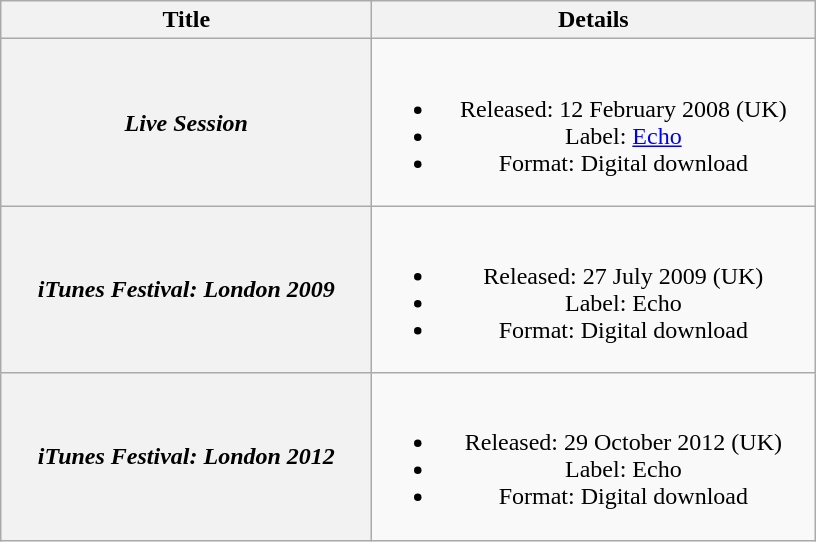<table class="wikitable plainrowheaders" style="text-align:center;">
<tr>
<th scope="col" style="width:15em;">Title</th>
<th scope="col" style="width:18em;">Details</th>
</tr>
<tr>
<th scope="row"><em>Live Session</em></th>
<td><br><ul><li>Released: 12 February 2008 <span>(UK)</span></li><li>Label: <a href='#'>Echo</a></li><li>Format: Digital download</li></ul></td>
</tr>
<tr>
<th scope="row"><em>iTunes Festival: London 2009</em></th>
<td><br><ul><li>Released: 27 July 2009 <span>(UK)</span></li><li>Label: Echo</li><li>Format: Digital download</li></ul></td>
</tr>
<tr>
<th scope="row"><em>iTunes Festival: London 2012</em></th>
<td><br><ul><li>Released: 29 October 2012 <span>(UK)</span></li><li>Label: Echo</li><li>Format: Digital download</li></ul></td>
</tr>
</table>
